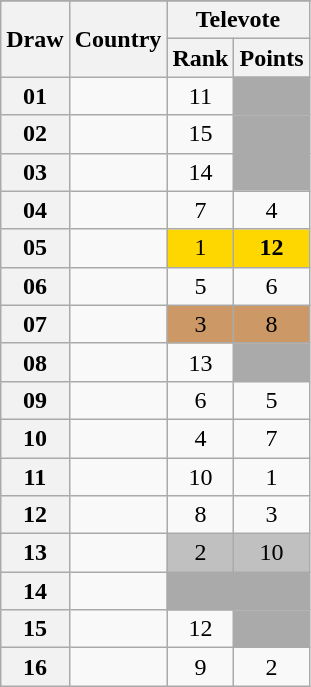<table class="sortable wikitable collapsible plainrowheaders" style="text-align:center;">
<tr>
</tr>
<tr>
<th scope="col" rowspan="2">Draw</th>
<th scope="col" rowspan="2">Country</th>
<th scope="col" colspan="2">Televote</th>
</tr>
<tr>
<th scope="col">Rank</th>
<th scope="col" class="unsortable">Points</th>
</tr>
<tr>
<th scope="row" style="text-align:center;">01</th>
<td style="text-align:left;"></td>
<td>11</td>
<td style="background:#AAAAAA;"></td>
</tr>
<tr>
<th scope="row" style="text-align:center;">02</th>
<td style="text-align:left;"></td>
<td>15</td>
<td style="background:#AAAAAA;"></td>
</tr>
<tr>
<th scope="row" style="text-align:center;">03</th>
<td style="text-align:left;"></td>
<td>14</td>
<td style="background:#AAAAAA;"></td>
</tr>
<tr>
<th scope="row" style="text-align:center;">04</th>
<td style="text-align:left;"></td>
<td>7</td>
<td>4</td>
</tr>
<tr>
<th scope="row" style="text-align:center;">05</th>
<td style="text-align:left;"></td>
<td style="background:gold;">1</td>
<td style="background:gold;"><strong>12</strong></td>
</tr>
<tr>
<th scope="row" style="text-align:center;">06</th>
<td style="text-align:left;"></td>
<td>5</td>
<td>6</td>
</tr>
<tr>
<th scope="row" style="text-align:center;">07</th>
<td style="text-align:left;"></td>
<td style="background:#CC9966;">3</td>
<td style="background:#CC9966;">8</td>
</tr>
<tr>
<th scope="row" style="text-align:center;">08</th>
<td style="text-align:left;"></td>
<td>13</td>
<td style="background:#AAAAAA;"></td>
</tr>
<tr>
<th scope="row" style="text-align:center;">09</th>
<td style="text-align:left;"></td>
<td>6</td>
<td>5</td>
</tr>
<tr>
<th scope="row" style="text-align:center;">10</th>
<td style="text-align:left;"></td>
<td>4</td>
<td>7</td>
</tr>
<tr>
<th scope="row" style="text-align:center;">11</th>
<td style="text-align:left;"></td>
<td>10</td>
<td>1</td>
</tr>
<tr>
<th scope="row" style="text-align:center;">12</th>
<td style="text-align:left;"></td>
<td>8</td>
<td>3</td>
</tr>
<tr>
<th scope="row" style="text-align:center;">13</th>
<td style="text-align:left;"></td>
<td style="background:silver;">2</td>
<td style="background:silver;">10</td>
</tr>
<tr class=sortbottom>
<th scope="row" style="text-align:center;">14</th>
<td style="text-align:left;"></td>
<td style="background:#AAAAAA;"></td>
<td style="background:#AAAAAA;"></td>
</tr>
<tr>
<th scope="row" style="text-align:center;">15</th>
<td style="text-align:left;"></td>
<td>12</td>
<td style="background:#AAAAAA;"></td>
</tr>
<tr>
<th scope="row" style="text-align:center;">16</th>
<td style="text-align:left;"></td>
<td>9</td>
<td>2</td>
</tr>
</table>
